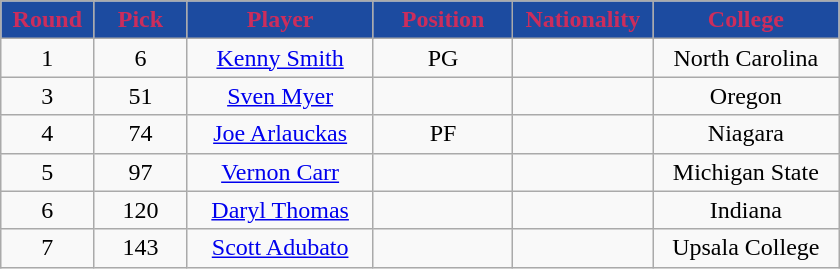<table class="wikitable sortable sortable">
<tr>
<th style="background:#1C4BA0; color:#CC2D5C" width="10%">Round</th>
<th style="background:#1C4BA0; color:#CC2D5C" width="10%">Pick</th>
<th style="background:#1C4BA0; color:#CC2D5C" width="20%">Player</th>
<th style="background:#1C4BA0; color:#CC2D5C" width="15%">Position</th>
<th style="background:#1C4BA0; color:#CC2D5C" width="15%">Nationality</th>
<th style="background:#1C4BA0; color:#CC2D5C" width="20%">College</th>
</tr>
<tr style="text-align: center">
<td>1</td>
<td>6</td>
<td><a href='#'>Kenny Smith</a></td>
<td>PG</td>
<td></td>
<td>North Carolina</td>
</tr>
<tr style="text-align: center">
<td>3</td>
<td>51</td>
<td><a href='#'>Sven Myer</a></td>
<td></td>
<td></td>
<td>Oregon</td>
</tr>
<tr style="text-align: center">
<td>4</td>
<td>74</td>
<td><a href='#'>Joe Arlauckas</a></td>
<td>PF</td>
<td></td>
<td>Niagara</td>
</tr>
<tr style="text-align: center">
<td>5</td>
<td>97</td>
<td><a href='#'>Vernon Carr</a></td>
<td></td>
<td></td>
<td>Michigan State</td>
</tr>
<tr style="text-align: center">
<td>6</td>
<td>120</td>
<td><a href='#'>Daryl Thomas</a></td>
<td></td>
<td></td>
<td>Indiana</td>
</tr>
<tr style="text-align: center">
<td>7</td>
<td>143</td>
<td><a href='#'>Scott Adubato</a></td>
<td></td>
<td></td>
<td>Upsala College</td>
</tr>
</table>
